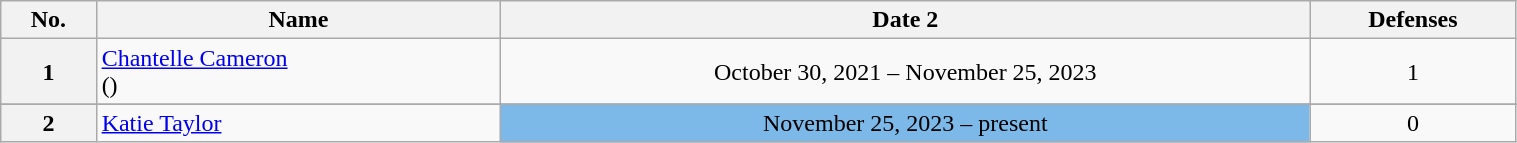<table class="wikitable sortable" style="width:80%;">
<tr>
<th>No.</th>
<th>Name</th>
<th>Date 2</th>
<th>Defenses</th>
</tr>
<tr align=center>
<th>1</th>
<td align=left> <a href='#'>Chantelle Cameron</a><br>()</td>
<td>October 30, 2021 – November 25, 2023</td>
<td>1</td>
</tr>
<tr>
</tr>
<tr align=center>
<th>2</th>
<td align=left> <a href='#'>Katie Taylor</a></td>
<td style="background:#7CB9E8;">November 25, 2023 – present</td>
<td align=centre>0</td>
</tr>
</table>
